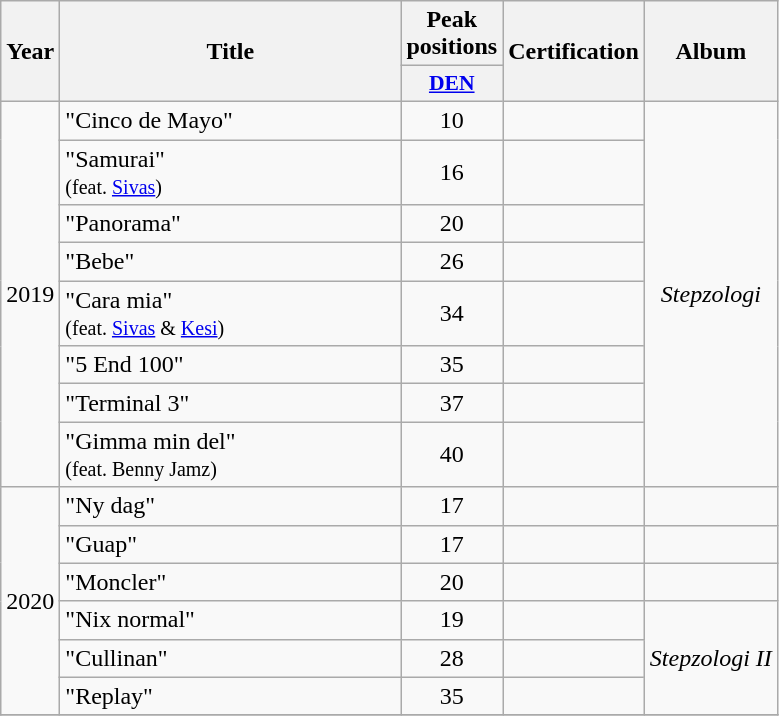<table class="wikitable">
<tr>
<th align="center" rowspan="2" width="10">Year</th>
<th align="center" rowspan="2" width="220">Title</th>
<th align="center" colspan="1" width="20">Peak positions</th>
<th align="center" rowspan="2">Certification</th>
<th align="center" rowspan="2">Album</th>
</tr>
<tr>
<th scope="col" style="width:3em;font-size:90%;"><a href='#'>DEN</a><br></th>
</tr>
<tr>
<td style="text-align:center;" rowspan=8>2019</td>
<td>"Cinco de Mayo"</td>
<td style="text-align:center;">10</td>
<td style="text-align:center;"></td>
<td style="text-align:center;" rowspan=8><em>Stepzologi</em></td>
</tr>
<tr>
<td>"Samurai" <br><small>(feat. <a href='#'>Sivas</a>)</small></td>
<td style="text-align:center;">16</td>
<td style="text-align:center;"></td>
</tr>
<tr>
<td>"Panorama"</td>
<td style="text-align:center;">20</td>
<td style="text-align:center;"></td>
</tr>
<tr>
<td>"Bebe"</td>
<td style="text-align:center;">26</td>
<td style="text-align:center;"></td>
</tr>
<tr>
<td>"Cara mia" <br><small>(feat. <a href='#'>Sivas</a> & <a href='#'>Kesi</a>)</small></td>
<td style="text-align:center;">34</td>
<td style="text-align:center;"></td>
</tr>
<tr>
<td>"5 End 100"</td>
<td style="text-align:center;">35</td>
<td style="text-align:center;"></td>
</tr>
<tr>
<td>"Terminal 3"</td>
<td style="text-align:center;">37</td>
<td style="text-align:center;"></td>
</tr>
<tr>
<td>"Gimma min del" <br><small>(feat. Benny Jamz)</small></td>
<td style="text-align:center;">40</td>
<td style="text-align:center;"></td>
</tr>
<tr>
<td style="text-align:center;" rowspan=6>2020</td>
<td>"Ny dag"</td>
<td style="text-align:center;">17</td>
<td style="text-align:center;"></td>
<td style="text-align:center;"></td>
</tr>
<tr>
<td>"Guap"</td>
<td style="text-align:center;">17</td>
<td style="text-align:center;"></td>
<td style="text-align:center;"></td>
</tr>
<tr>
<td>"Moncler"</td>
<td style="text-align:center;">20</td>
<td style="text-align:center;"></td>
<td style="text-align:center;"></td>
</tr>
<tr>
<td>"Nix normal"</td>
<td style="text-align:center;">19</td>
<td style="text-align:center;"></td>
<td style="text-align:center;" rowspan=3><em>Stepzologi II</em></td>
</tr>
<tr>
<td>"Cullinan"</td>
<td style="text-align:center;">28</td>
<td style="text-align:center;"></td>
</tr>
<tr>
<td>"Replay"</td>
<td style="text-align:center;">35</td>
<td style="text-align:center;"></td>
</tr>
<tr>
</tr>
</table>
